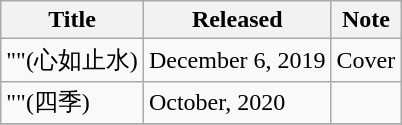<table class="wikitable plainrowheaders">
<tr>
<th scope="col">Title</th>
<th scope="col">Released</th>
<th>Note</th>
</tr>
<tr>
<td>""(心如止水)</td>
<td>December 6, 2019</td>
<td>Cover</td>
</tr>
<tr>
<td>""(四季)</td>
<td>October, 2020</td>
<td></td>
</tr>
<tr>
</tr>
</table>
